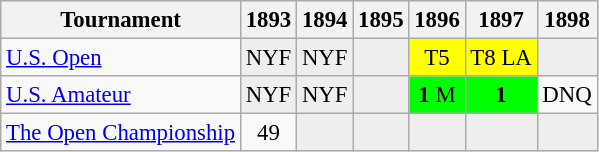<table class="wikitable" style="font-size:95%;text-align:center;">
<tr>
<th>Tournament</th>
<th>1893</th>
<th>1894</th>
<th>1895</th>
<th>1896</th>
<th>1897</th>
<th>1898</th>
</tr>
<tr>
<td align=left><a href='#'>U.S. Open</a></td>
<td style="background:#eeeeee;">NYF</td>
<td style="background:#eeeeee;">NYF</td>
<td style="background:#eeeeee;"></td>
<td style="background:yellow;">T5</td>
<td style="background:yellow;">T8 <span>LA</span></td>
<td style="background:#eeeeee;"></td>
</tr>
<tr>
<td align=left><a href='#'>U.S. Amateur</a></td>
<td style="background:#eeeeee;">NYF</td>
<td style="background:#eeeeee;">NYF</td>
<td style="background:#eeeeee;"></td>
<td style="background:lime;"><strong>1</strong> <span>M</span></td>
<td style="background:lime;"><strong>1</strong></td>
<td>DNQ</td>
</tr>
<tr>
<td align=left><a href='#'>The Open Championship</a></td>
<td>49</td>
<td style="background:#eeeeee;"></td>
<td style="background:#eeeeee;"></td>
<td style="background:#eeeeee;"></td>
<td style="background:#eeeeee;"></td>
<td style="background:#eeeeee;"></td>
</tr>
</table>
